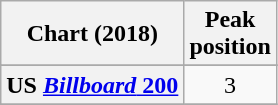<table class="wikitable sortable plainrowheaders" style="text-align:center">
<tr>
<th scope="col">Chart (2018)</th>
<th scope="col">Peak<br> position</th>
</tr>
<tr>
</tr>
<tr>
</tr>
<tr>
</tr>
<tr>
<th scope="row">US <a href='#'><em>Billboard</em> 200</a></th>
<td>3</td>
</tr>
<tr>
</tr>
</table>
